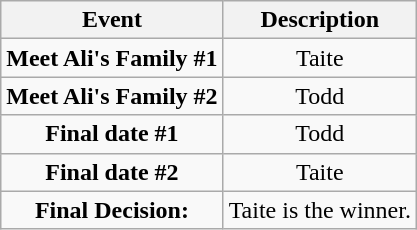<table class="wikitable sortable" style="text-align:center;">
<tr>
<th>Event</th>
<th>Description</th>
</tr>
<tr>
<td><strong>Meet Ali's Family #1</strong></td>
<td>Taite</td>
</tr>
<tr>
<td><strong>Meet Ali's Family #2</strong></td>
<td>Todd</td>
</tr>
<tr>
<td><strong>Final date #1</strong></td>
<td>Todd</td>
</tr>
<tr>
<td><strong>Final date #2</strong></td>
<td>Taite</td>
</tr>
<tr>
<td><strong>Final Decision:</strong></td>
<td>Taite is the winner.</td>
</tr>
</table>
